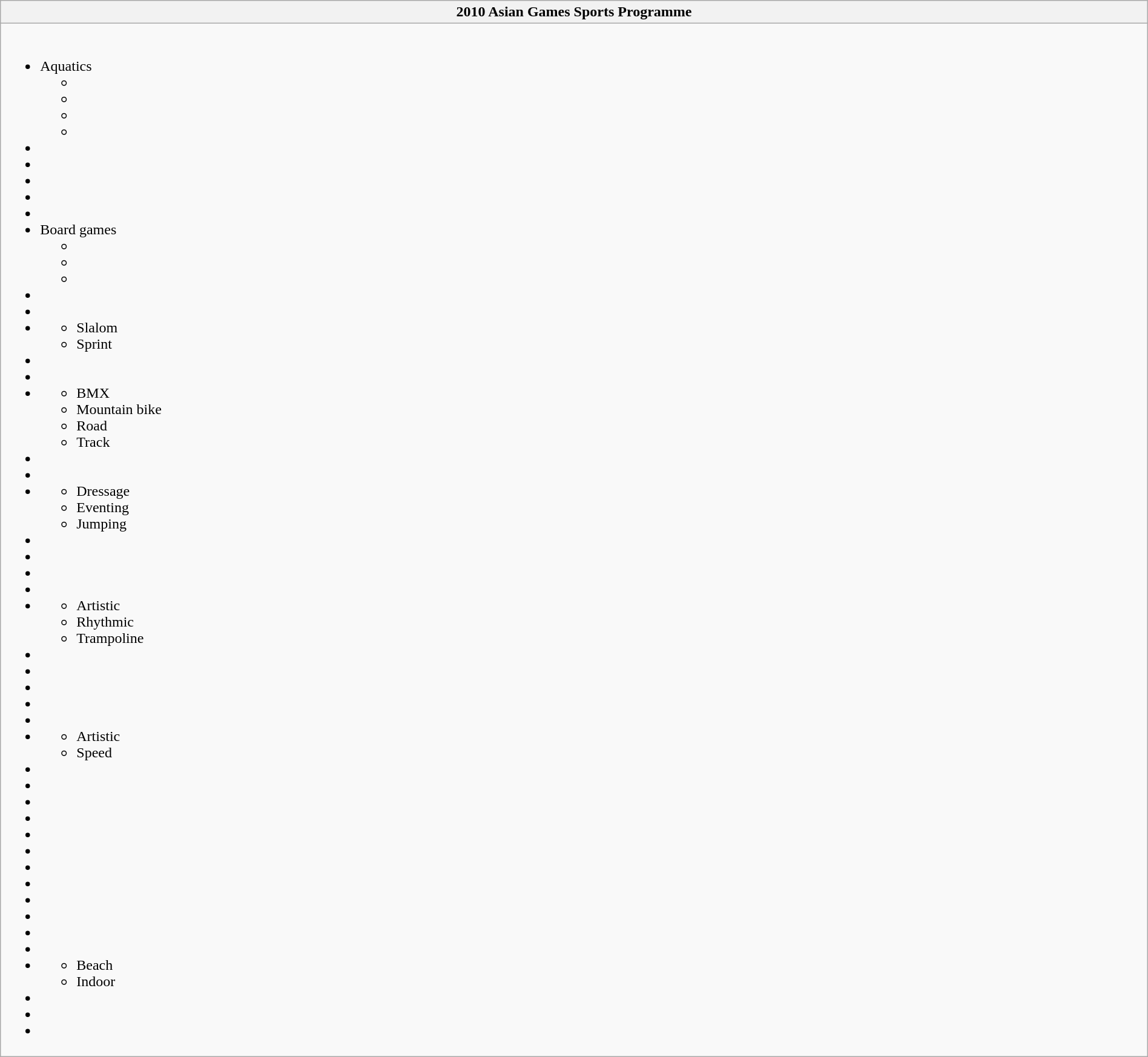<table class="wikitable" width=100%>
<tr>
<th>2010 Asian Games Sports Programme</th>
</tr>
<tr>
<td><br><ul><li>Aquatics<ul><li></li><li></li><li></li><li></li></ul></li><li></li><li></li><li></li><li></li><li></li><li>Board games<ul><li></li><li></li><li></li></ul></li><li></li><li></li><li><ul><li>Slalom</li><li>Sprint</li></ul></li><li></li><li></li><li><ul><li>BMX</li><li>Mountain bike</li><li>Road</li><li>Track</li></ul></li><li></li><li></li><li><ul><li>Dressage</li><li>Eventing</li><li>Jumping</li></ul></li><li></li><li></li><li></li><li></li><li><ul><li>Artistic</li><li>Rhythmic</li><li>Trampoline</li></ul></li><li></li><li></li><li></li><li></li><li></li><li><ul><li>Artistic</li><li>Speed</li></ul></li><li></li><li></li><li></li><li></li><li></li><li></li><li></li><li></li><li></li><li></li><li></li><li></li><li><ul><li>Beach</li><li>Indoor</li></ul></li><li></li><li></li><li></li></ul></td>
</tr>
</table>
